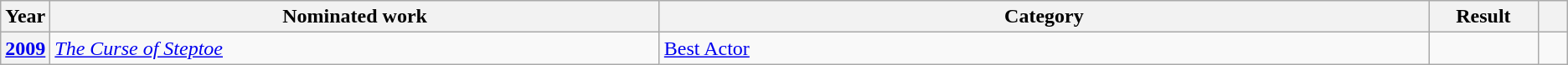<table class=wikitable>
<tr>
<th scope="col" style="width:1em;">Year</th>
<th scope="col" style="width:30em;">Nominated work</th>
<th scope="col" style="width:38em;">Category</th>
<th scope="col" style="width:5em;">Result</th>
<th scope="col" style="width:1em;"></th>
</tr>
<tr>
<th scope="row"><a href='#'>2009</a></th>
<td><em><a href='#'>The Curse of Steptoe</a></em></td>
<td><a href='#'>Best Actor</a></td>
<td></td>
<td style="text-align:center;"></td>
</tr>
</table>
